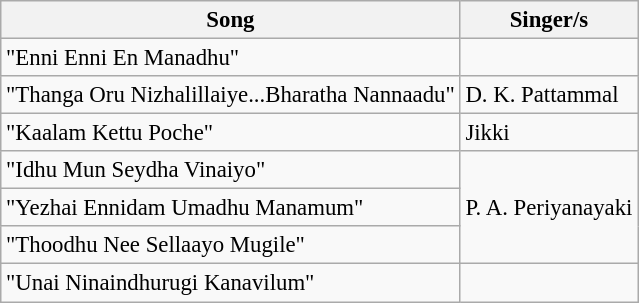<table class="wikitable" style="font-size:95%;">
<tr>
<th>Song</th>
<th>Singer/s</th>
</tr>
<tr>
<td>"Enni Enni En Manadhu"</td>
<td></td>
</tr>
<tr>
<td>"Thanga Oru Nizhalillaiye...Bharatha Nannaadu"</td>
<td>D. K. Pattammal</td>
</tr>
<tr>
<td>"Kaalam Kettu Poche"</td>
<td>Jikki</td>
</tr>
<tr>
<td>"Idhu Mun Seydha Vinaiyo"</td>
<td rowspan=3>P. A. Periyanayaki</td>
</tr>
<tr>
<td>"Yezhai Ennidam Umadhu Manamum"</td>
</tr>
<tr>
<td>"Thoodhu Nee Sellaayo Mugile"</td>
</tr>
<tr>
<td>"Unai Ninaindhurugi Kanavilum"</td>
<td></td>
</tr>
</table>
